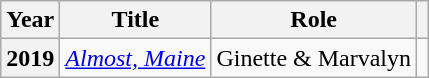<table class="wikitable plainrowheaders">
<tr>
<th scope="col">Year</th>
<th scope="col">Title</th>
<th scope="col">Role</th>
<th scope="col"></th>
</tr>
<tr>
<th scope="row">2019</th>
<td><em><a href='#'>Almost, Maine</a></em></td>
<td>Ginette & Marvalyn</td>
<td></td>
</tr>
</table>
